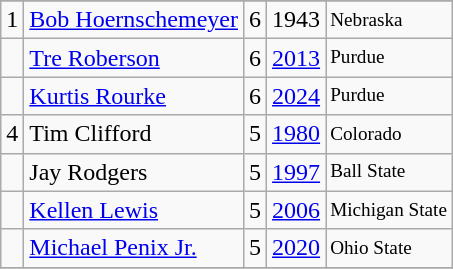<table class="wikitable">
<tr>
</tr>
<tr>
<td>1</td>
<td><a href='#'>Bob Hoernschemeyer</a></td>
<td>6</td>
<td>1943</td>
<td style="font-size:80%;">Nebraska</td>
</tr>
<tr>
<td></td>
<td><a href='#'>Tre Roberson</a></td>
<td>6</td>
<td><a href='#'>2013</a></td>
<td style="font-size:80%;">Purdue</td>
</tr>
<tr>
<td></td>
<td><a href='#'>Kurtis Rourke</a></td>
<td>6</td>
<td><a href='#'>2024</a></td>
<td style="font-size:80%;">Purdue</td>
</tr>
<tr>
<td>4</td>
<td>Tim Clifford</td>
<td>5</td>
<td><a href='#'>1980</a></td>
<td style="font-size:80%;">Colorado</td>
</tr>
<tr>
<td></td>
<td>Jay Rodgers</td>
<td>5</td>
<td><a href='#'>1997</a></td>
<td style="font-size:80%;">Ball State</td>
</tr>
<tr>
<td></td>
<td><a href='#'>Kellen Lewis</a></td>
<td>5</td>
<td><a href='#'>2006</a></td>
<td style="font-size:80%;">Michigan State</td>
</tr>
<tr>
<td></td>
<td><a href='#'>Michael Penix Jr.</a></td>
<td>5</td>
<td><a href='#'>2020</a></td>
<td style="font-size:80%;">Ohio State</td>
</tr>
<tr>
</tr>
</table>
